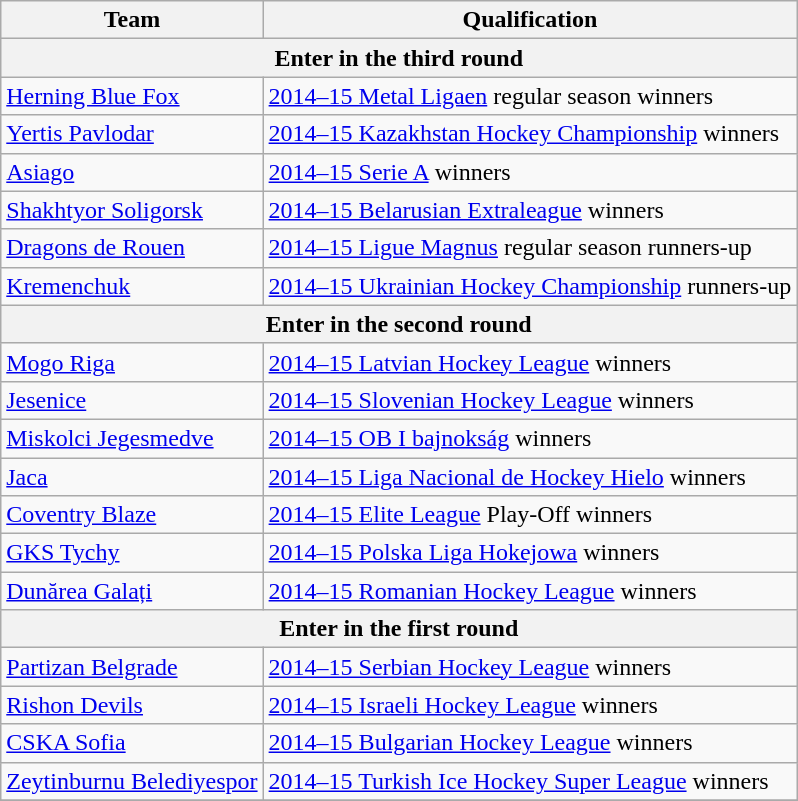<table class="wikitable">
<tr>
<th>Team</th>
<th>Qualification</th>
</tr>
<tr>
<th colspan=2>Enter in the third round</th>
</tr>
<tr>
<td> <a href='#'>Herning Blue Fox</a></td>
<td><a href='#'>2014–15 Metal Ligaen</a> regular season winners</td>
</tr>
<tr>
<td> <a href='#'>Yertis Pavlodar</a></td>
<td><a href='#'>2014–15 Kazakhstan Hockey Championship</a> winners</td>
</tr>
<tr>
<td> <a href='#'>Asiago</a></td>
<td><a href='#'>2014–15 Serie A</a> winners</td>
</tr>
<tr>
<td> <a href='#'>Shakhtyor Soligorsk</a></td>
<td><a href='#'>2014–15 Belarusian Extraleague</a> winners</td>
</tr>
<tr>
<td> <a href='#'>Dragons de Rouen</a></td>
<td><a href='#'>2014–15 Ligue Magnus</a> regular season runners-up</td>
</tr>
<tr>
<td> <a href='#'>Kremenchuk</a></td>
<td><a href='#'>2014–15 Ukrainian Hockey Championship</a> runners-up</td>
</tr>
<tr>
<th colspan=2>Enter in the second round</th>
</tr>
<tr>
<td> <a href='#'>Mogo Riga</a></td>
<td><a href='#'>2014–15 Latvian Hockey League</a> winners</td>
</tr>
<tr>
<td> <a href='#'>Jesenice</a></td>
<td><a href='#'>2014–15 Slovenian Hockey League</a> winners</td>
</tr>
<tr>
<td> <a href='#'>Miskolci Jegesmedve</a></td>
<td><a href='#'>2014–15 OB I bajnokság</a> winners</td>
</tr>
<tr>
<td> <a href='#'>Jaca</a></td>
<td><a href='#'>2014–15 Liga Nacional de Hockey Hielo</a> winners</td>
</tr>
<tr>
<td> <a href='#'>Coventry Blaze</a></td>
<td><a href='#'>2014–15 Elite League</a> Play-Off winners</td>
</tr>
<tr>
<td> <a href='#'>GKS Tychy</a></td>
<td><a href='#'>2014–15 Polska Liga Hokejowa</a> winners</td>
</tr>
<tr>
<td> <a href='#'>Dunărea Galați</a></td>
<td><a href='#'>2014–15 Romanian Hockey League</a> winners</td>
</tr>
<tr>
<th colspan=2>Enter in the first round</th>
</tr>
<tr>
<td> <a href='#'>Partizan Belgrade</a></td>
<td><a href='#'>2014–15 Serbian Hockey League</a> winners</td>
</tr>
<tr>
<td> <a href='#'>Rishon Devils</a></td>
<td><a href='#'>2014–15 Israeli Hockey League</a> winners</td>
</tr>
<tr>
<td> <a href='#'>CSKA Sofia</a></td>
<td><a href='#'>2014–15 Bulgarian Hockey League</a> winners</td>
</tr>
<tr>
<td> <a href='#'>Zeytinburnu Belediyespor</a></td>
<td><a href='#'>2014–15 Turkish Ice Hockey Super League</a> winners</td>
</tr>
<tr>
</tr>
</table>
